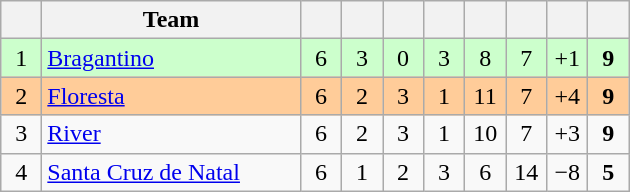<table class="wikitable" style="text-align: center;">
<tr>
<th width=20></th>
<th width=165>Team</th>
<th width=20></th>
<th width=20></th>
<th width=20></th>
<th width=20></th>
<th width=20></th>
<th width=20></th>
<th width=20></th>
<th width=20></th>
</tr>
<tr bgcolor=#ccffcc>
<td>1</td>
<td align=left> <a href='#'>Bragantino</a></td>
<td>6</td>
<td>3</td>
<td>0</td>
<td>3</td>
<td>8</td>
<td>7</td>
<td>+1</td>
<td><strong>9</strong></td>
</tr>
<tr bgcolor=#ffcc99>
<td>2</td>
<td align=left> <a href='#'>Floresta</a></td>
<td>6</td>
<td>2</td>
<td>3</td>
<td>1</td>
<td>11</td>
<td>7</td>
<td>+4</td>
<td><strong>9</strong></td>
</tr>
<tr>
<td>3</td>
<td align=left> <a href='#'>River</a></td>
<td>6</td>
<td>2</td>
<td>3</td>
<td>1</td>
<td>10</td>
<td>7</td>
<td>+3</td>
<td><strong>9</strong></td>
</tr>
<tr>
<td>4</td>
<td align=left> <a href='#'>Santa Cruz de Natal</a></td>
<td>6</td>
<td>1</td>
<td>2</td>
<td>3</td>
<td>6</td>
<td>14</td>
<td>−8</td>
<td><strong>5</strong></td>
</tr>
</table>
